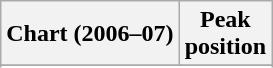<table class="wikitable sortable plainrowheaders">
<tr>
<th>Chart (2006–07)</th>
<th>Peak<br>position</th>
</tr>
<tr>
</tr>
<tr>
</tr>
<tr>
</tr>
<tr>
</tr>
<tr>
</tr>
<tr>
</tr>
<tr>
</tr>
</table>
